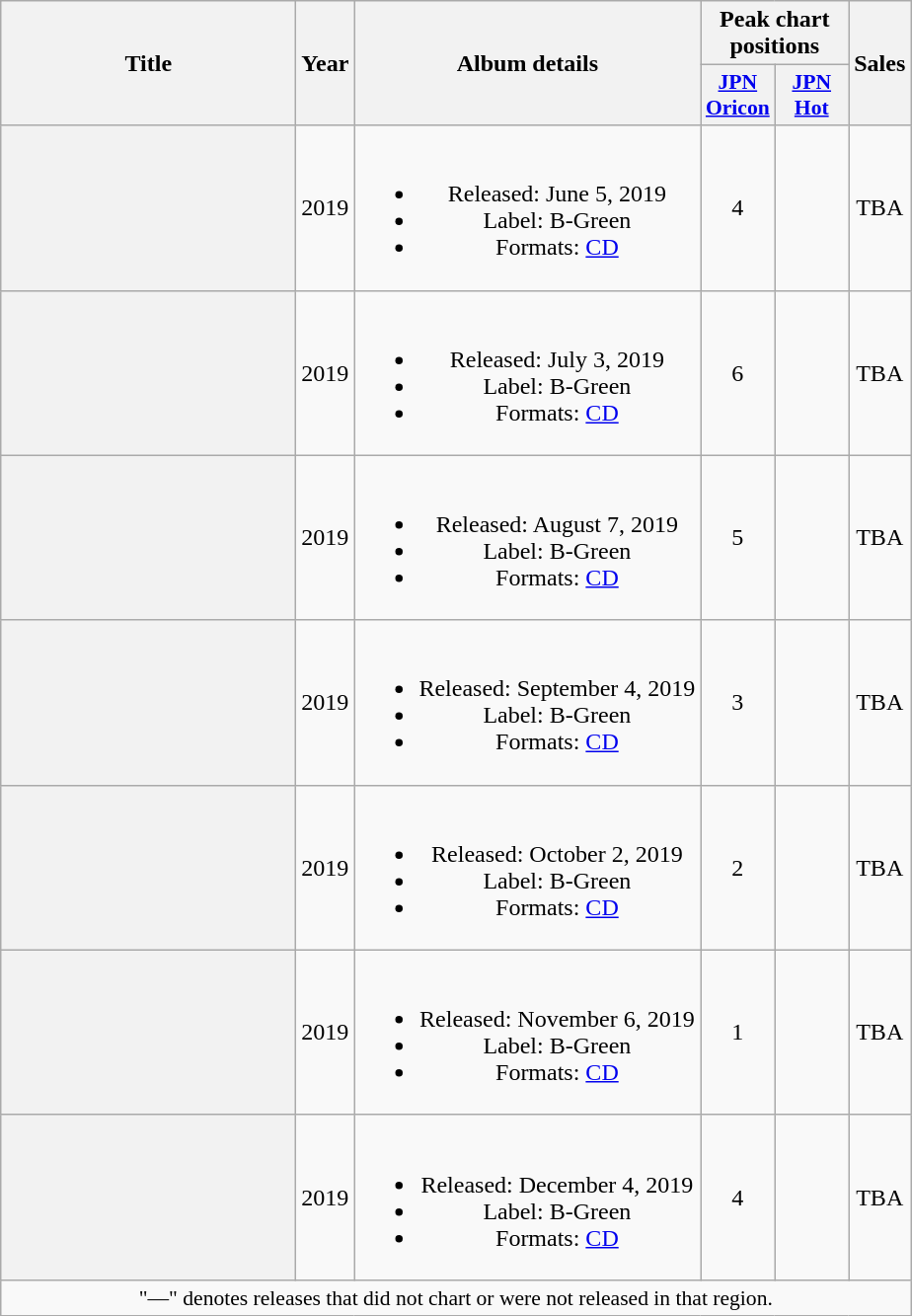<table class="wikitable plainrowheaders" style="text-align:center;">
<tr>
<th scope="col" rowspan="2" style="width:12em;">Title</th>
<th scope="col" rowspan="2">Year</th>
<th scope="col" rowspan="2">Album details</th>
<th scope="col" colspan="2">Peak chart positions</th>
<th scope="col" rowspan="2">Sales</th>
</tr>
<tr>
<th scope="col" style="width:3em;font-size:90%;"><a href='#'>JPN<br>Oricon</a></th>
<th scope="col" style="width:3em;font-size:90%;"><a href='#'>JPN<br>Hot</a></th>
</tr>
<tr>
<th scope="row"><br></th>
<td>2019</td>
<td><br><ul><li>Released: June 5, 2019</li><li>Label: B-Green</li><li>Formats: <a href='#'>CD</a></li></ul></td>
<td>4</td>
<td></td>
<td>TBA</td>
</tr>
<tr>
<th scope="row"><br></th>
<td>2019</td>
<td><br><ul><li>Released: July 3, 2019</li><li>Label: B-Green</li><li>Formats: <a href='#'>CD</a></li></ul></td>
<td>6</td>
<td></td>
<td>TBA</td>
</tr>
<tr>
<th scope="row"><br></th>
<td>2019</td>
<td><br><ul><li>Released: August 7, 2019</li><li>Label: B-Green</li><li>Formats: <a href='#'>CD</a></li></ul></td>
<td>5</td>
<td></td>
<td>TBA</td>
</tr>
<tr>
<th scope="row"><br></th>
<td>2019</td>
<td><br><ul><li>Released: September 4, 2019</li><li>Label: B-Green</li><li>Formats: <a href='#'>CD</a></li></ul></td>
<td>3</td>
<td></td>
<td>TBA</td>
</tr>
<tr>
<th scope="row"><br></th>
<td>2019</td>
<td><br><ul><li>Released: October 2, 2019</li><li>Label: B-Green</li><li>Formats: <a href='#'>CD</a></li></ul></td>
<td>2</td>
<td></td>
<td>TBA</td>
</tr>
<tr>
<th scope="row"><br></th>
<td>2019</td>
<td><br><ul><li>Released: November 6, 2019</li><li>Label: B-Green</li><li>Formats: <a href='#'>CD</a></li></ul></td>
<td>1</td>
<td></td>
<td>TBA</td>
</tr>
<tr>
<th scope="row"><br></th>
<td>2019</td>
<td><br><ul><li>Released: December 4, 2019</li><li>Label: B-Green</li><li>Formats: <a href='#'>CD</a></li></ul></td>
<td>4</td>
<td></td>
<td>TBA</td>
</tr>
<tr>
<td colspan="6" style="font-size:90%;">"—" denotes releases that did not chart or were not released in that region.</td>
</tr>
</table>
